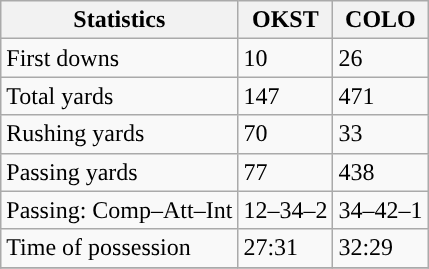<table class="wikitable" style="float: left;">
<tr>
<th>Statistics</th>
<th>OKST</th>
<th>COLO</th>
</tr>
<tr>
<td>First downs</td>
<td>10</td>
<td>26</td>
</tr>
<tr>
<td>Total yards</td>
<td>147</td>
<td>471</td>
</tr>
<tr>
<td>Rushing yards</td>
<td>70</td>
<td>33</td>
</tr>
<tr>
<td>Passing yards</td>
<td>77</td>
<td>438</td>
</tr>
<tr>
<td>Passing: Comp–Att–Int</td>
<td>12–34–2</td>
<td>34–42–1</td>
</tr>
<tr>
<td>Time of possession</td>
<td>27:31</td>
<td>32:29</td>
</tr>
<tr>
</tr>
</table>
